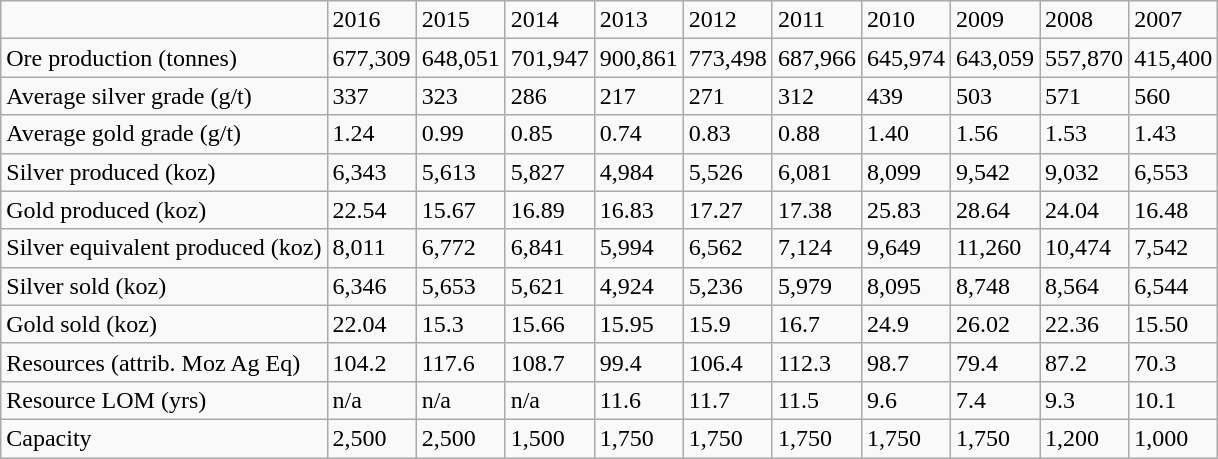<table class="wikitable">
<tr>
<td></td>
<td>2016</td>
<td>2015</td>
<td>2014</td>
<td>2013</td>
<td>2012</td>
<td>2011</td>
<td>2010</td>
<td>2009</td>
<td>2008</td>
<td>2007</td>
</tr>
<tr>
<td>Ore production (tonnes)</td>
<td>677,309</td>
<td>648,051</td>
<td>701,947</td>
<td>900,861</td>
<td>773,498</td>
<td>687,966</td>
<td>645,974</td>
<td>643,059</td>
<td>557,870</td>
<td>415,400</td>
</tr>
<tr>
<td>Average silver grade (g/t)</td>
<td>337</td>
<td>323</td>
<td>286</td>
<td>217</td>
<td>271</td>
<td>312</td>
<td>439</td>
<td>503</td>
<td>571</td>
<td>560</td>
</tr>
<tr>
<td>Average gold grade (g/t)</td>
<td>1.24</td>
<td>0.99</td>
<td>0.85</td>
<td>0.74</td>
<td>0.83</td>
<td>0.88</td>
<td>1.40</td>
<td>1.56</td>
<td>1.53</td>
<td>1.43</td>
</tr>
<tr>
<td>Silver produced (koz)</td>
<td>6,343</td>
<td>5,613</td>
<td>5,827</td>
<td>4,984</td>
<td>5,526</td>
<td>6,081</td>
<td>8,099</td>
<td>9,542</td>
<td>9,032</td>
<td>6,553</td>
</tr>
<tr>
<td>Gold produced (koz)</td>
<td>22.54</td>
<td>15.67</td>
<td>16.89</td>
<td>16.83</td>
<td>17.27</td>
<td>17.38</td>
<td>25.83</td>
<td>28.64</td>
<td>24.04</td>
<td>16.48</td>
</tr>
<tr>
<td>Silver equivalent produced (koz)</td>
<td>8,011</td>
<td>6,772</td>
<td>6,841</td>
<td>5,994</td>
<td>6,562</td>
<td>7,124</td>
<td>9,649</td>
<td>11,260</td>
<td>10,474</td>
<td>7,542</td>
</tr>
<tr>
<td>Silver sold (koz)</td>
<td>6,346</td>
<td>5,653</td>
<td>5,621</td>
<td>4,924</td>
<td>5,236</td>
<td>5,979</td>
<td>8,095</td>
<td>8,748</td>
<td>8,564</td>
<td>6,544</td>
</tr>
<tr>
<td>Gold sold (koz)</td>
<td>22.04</td>
<td>15.3</td>
<td>15.66</td>
<td>15.95</td>
<td>15.9</td>
<td>16.7</td>
<td>24.9</td>
<td>26.02</td>
<td>22.36</td>
<td>15.50</td>
</tr>
<tr>
<td>Resources (attrib. Moz Ag Eq)</td>
<td>104.2</td>
<td>117.6</td>
<td>108.7</td>
<td>99.4</td>
<td>106.4</td>
<td>112.3</td>
<td>98.7</td>
<td>79.4</td>
<td>87.2</td>
<td>70.3</td>
</tr>
<tr>
<td>Resource LOM (yrs)</td>
<td>n/a</td>
<td>n/a</td>
<td>n/a</td>
<td>11.6</td>
<td>11.7</td>
<td>11.5</td>
<td>9.6</td>
<td>7.4</td>
<td>9.3</td>
<td>10.1</td>
</tr>
<tr>
<td>Capacity</td>
<td>2,500</td>
<td>2,500</td>
<td>1,500</td>
<td>1,750</td>
<td>1,750</td>
<td>1,750</td>
<td>1,750</td>
<td>1,750</td>
<td>1,200</td>
<td>1,000</td>
</tr>
</table>
